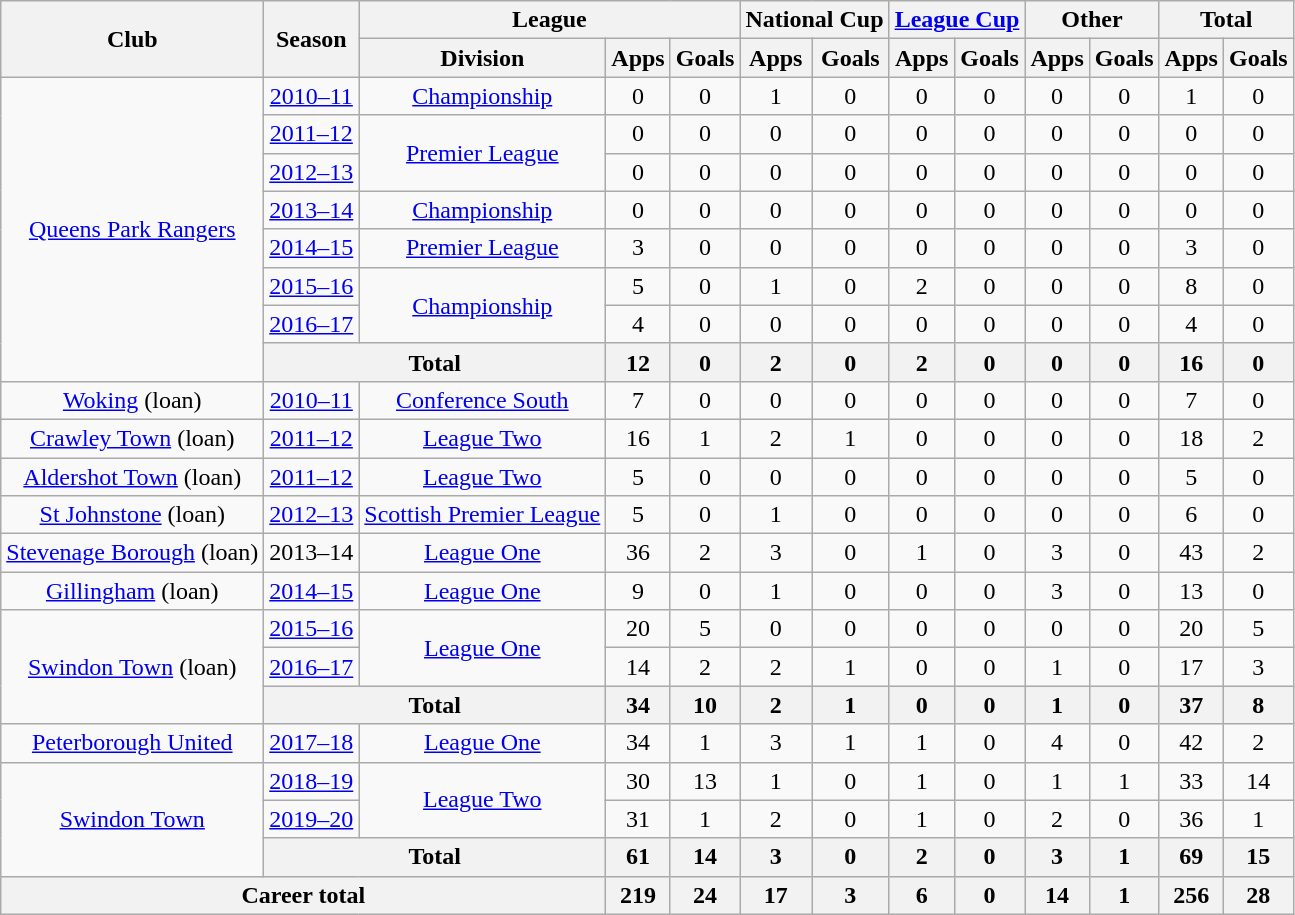<table class="wikitable" style="text-align:center">
<tr>
<th rowspan="2">Club</th>
<th rowspan="2">Season</th>
<th colspan="3">League</th>
<th colspan="2">National Cup</th>
<th colspan="2"><a href='#'>League Cup</a></th>
<th colspan="2">Other</th>
<th colspan="2">Total</th>
</tr>
<tr>
<th>Division</th>
<th>Apps</th>
<th>Goals</th>
<th>Apps</th>
<th>Goals</th>
<th>Apps</th>
<th>Goals</th>
<th>Apps</th>
<th>Goals</th>
<th>Apps</th>
<th>Goals</th>
</tr>
<tr>
<td rowspan="8"><a href='#'>Queens Park Rangers</a></td>
<td><a href='#'>2010–11</a></td>
<td><a href='#'>Championship</a></td>
<td>0</td>
<td>0</td>
<td>1</td>
<td>0</td>
<td>0</td>
<td>0</td>
<td>0</td>
<td>0</td>
<td>1</td>
<td>0</td>
</tr>
<tr>
<td><a href='#'>2011–12</a></td>
<td rowspan="2"><a href='#'>Premier League</a></td>
<td>0</td>
<td>0</td>
<td>0</td>
<td>0</td>
<td>0</td>
<td>0</td>
<td>0</td>
<td>0</td>
<td>0</td>
<td>0</td>
</tr>
<tr>
<td><a href='#'>2012–13</a></td>
<td>0</td>
<td>0</td>
<td>0</td>
<td>0</td>
<td>0</td>
<td>0</td>
<td>0</td>
<td>0</td>
<td>0</td>
<td>0</td>
</tr>
<tr>
<td><a href='#'>2013–14</a></td>
<td><a href='#'>Championship</a></td>
<td>0</td>
<td>0</td>
<td>0</td>
<td>0</td>
<td>0</td>
<td>0</td>
<td>0</td>
<td>0</td>
<td>0</td>
<td>0</td>
</tr>
<tr>
<td><a href='#'>2014–15</a></td>
<td><a href='#'>Premier League</a></td>
<td>3</td>
<td>0</td>
<td>0</td>
<td>0</td>
<td>0</td>
<td>0</td>
<td>0</td>
<td>0</td>
<td>3</td>
<td>0</td>
</tr>
<tr>
<td><a href='#'>2015–16</a></td>
<td rowspan="2"><a href='#'>Championship</a></td>
<td>5</td>
<td>0</td>
<td>1</td>
<td>0</td>
<td>2</td>
<td>0</td>
<td>0</td>
<td>0</td>
<td>8</td>
<td>0</td>
</tr>
<tr>
<td><a href='#'>2016–17</a></td>
<td>4</td>
<td>0</td>
<td>0</td>
<td>0</td>
<td>0</td>
<td>0</td>
<td>0</td>
<td>0</td>
<td>4</td>
<td>0</td>
</tr>
<tr>
<th colspan=2>Total</th>
<th>12</th>
<th>0</th>
<th>2</th>
<th>0</th>
<th>2</th>
<th>0</th>
<th>0</th>
<th>0</th>
<th>16</th>
<th>0</th>
</tr>
<tr>
<td><a href='#'>Woking</a> (loan)</td>
<td><a href='#'>2010–11</a></td>
<td><a href='#'>Conference South</a></td>
<td>7</td>
<td>0</td>
<td>0</td>
<td>0</td>
<td>0</td>
<td>0</td>
<td>0</td>
<td>0</td>
<td>7</td>
<td>0</td>
</tr>
<tr>
<td><a href='#'>Crawley Town</a> (loan)</td>
<td><a href='#'>2011–12</a></td>
<td><a href='#'>League Two</a></td>
<td>16</td>
<td>1</td>
<td>2</td>
<td>1</td>
<td>0</td>
<td>0</td>
<td>0</td>
<td>0</td>
<td>18</td>
<td>2</td>
</tr>
<tr>
<td><a href='#'>Aldershot Town</a> (loan)</td>
<td><a href='#'>2011–12</a></td>
<td><a href='#'>League Two</a></td>
<td>5</td>
<td>0</td>
<td>0</td>
<td>0</td>
<td>0</td>
<td>0</td>
<td>0</td>
<td>0</td>
<td>5</td>
<td>0</td>
</tr>
<tr>
<td><a href='#'>St Johnstone</a> (loan)</td>
<td><a href='#'>2012–13</a></td>
<td><a href='#'>Scottish Premier League</a></td>
<td>5</td>
<td>0</td>
<td>1</td>
<td>0</td>
<td>0</td>
<td>0</td>
<td>0</td>
<td>0</td>
<td>6</td>
<td>0</td>
</tr>
<tr>
<td><a href='#'>Stevenage Borough</a> (loan)</td>
<td>2013–14</td>
<td><a href='#'>League One</a></td>
<td>36</td>
<td>2</td>
<td>3</td>
<td>0</td>
<td>1</td>
<td>0</td>
<td>3</td>
<td>0</td>
<td>43</td>
<td>2</td>
</tr>
<tr>
<td><a href='#'>Gillingham</a> (loan)</td>
<td><a href='#'>2014–15</a></td>
<td><a href='#'>League One</a></td>
<td>9</td>
<td>0</td>
<td>1</td>
<td>0</td>
<td>0</td>
<td>0</td>
<td>3</td>
<td>0</td>
<td>13</td>
<td>0</td>
</tr>
<tr>
<td rowspan="3"><a href='#'>Swindon Town</a> (loan)</td>
<td><a href='#'>2015–16</a></td>
<td rowspan="2"><a href='#'>League One</a></td>
<td>20</td>
<td>5</td>
<td>0</td>
<td>0</td>
<td>0</td>
<td>0</td>
<td>0</td>
<td>0</td>
<td>20</td>
<td>5</td>
</tr>
<tr>
<td><a href='#'>2016–17</a></td>
<td>14</td>
<td>2</td>
<td>2</td>
<td>1</td>
<td>0</td>
<td>0</td>
<td>1</td>
<td>0</td>
<td>17</td>
<td>3</td>
</tr>
<tr>
<th colspan="2">Total</th>
<th>34</th>
<th>10</th>
<th>2</th>
<th>1</th>
<th>0</th>
<th>0</th>
<th>1</th>
<th>0</th>
<th>37</th>
<th>8</th>
</tr>
<tr>
<td><a href='#'>Peterborough United</a></td>
<td><a href='#'>2017–18</a></td>
<td><a href='#'>League One</a></td>
<td>34</td>
<td>1</td>
<td>3</td>
<td>1</td>
<td>1</td>
<td>0</td>
<td>4</td>
<td>0</td>
<td>42</td>
<td>2</td>
</tr>
<tr>
<td rowspan="3"><a href='#'>Swindon Town</a></td>
<td><a href='#'>2018–19</a></td>
<td rowspan="2"><a href='#'>League Two</a></td>
<td>30</td>
<td>13</td>
<td>1</td>
<td>0</td>
<td>1</td>
<td>0</td>
<td>1</td>
<td>1</td>
<td>33</td>
<td>14</td>
</tr>
<tr>
<td><a href='#'>2019–20</a></td>
<td>31</td>
<td>1</td>
<td>2</td>
<td>0</td>
<td>1</td>
<td>0</td>
<td>2</td>
<td>0</td>
<td>36</td>
<td>1</td>
</tr>
<tr>
<th colspan="2">Total</th>
<th>61</th>
<th>14</th>
<th>3</th>
<th>0</th>
<th>2</th>
<th>0</th>
<th>3</th>
<th>1</th>
<th>69</th>
<th>15</th>
</tr>
<tr>
<th colspan="3">Career total</th>
<th>219</th>
<th>24</th>
<th>17</th>
<th>3</th>
<th>6</th>
<th>0</th>
<th>14</th>
<th>1</th>
<th>256</th>
<th>28</th>
</tr>
</table>
